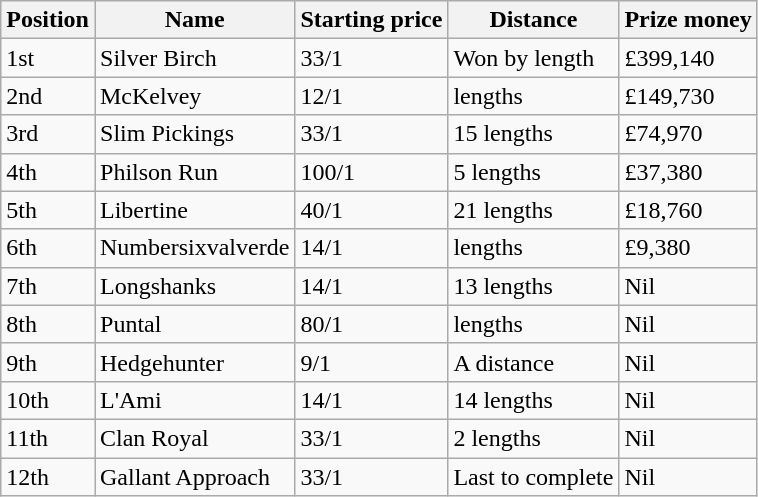<table class="wikitable sortable">
<tr>
<th>Position</th>
<th>Name</th>
<th>Starting price</th>
<th>Distance</th>
<th>Prize money</th>
</tr>
<tr>
<td>1st</td>
<td>Silver Birch</td>
<td>33/1</td>
<td>Won by  length</td>
<td>£399,140</td>
</tr>
<tr>
<td>2nd</td>
<td>McKelvey</td>
<td>12/1</td>
<td> lengths</td>
<td>£149,730</td>
</tr>
<tr>
<td>3rd</td>
<td>Slim Pickings</td>
<td>33/1</td>
<td>15 lengths</td>
<td>£74,970</td>
</tr>
<tr>
<td>4th</td>
<td>Philson Run</td>
<td>100/1</td>
<td>5 lengths</td>
<td>£37,380</td>
</tr>
<tr>
<td>5th</td>
<td>Libertine</td>
<td>40/1</td>
<td>21 lengths</td>
<td>£18,760</td>
</tr>
<tr>
<td>6th</td>
<td>Numbersixvalverde</td>
<td>14/1</td>
<td> lengths</td>
<td>£9,380</td>
</tr>
<tr>
<td>7th</td>
<td>Longshanks</td>
<td>14/1</td>
<td>13 lengths</td>
<td>Nil</td>
</tr>
<tr>
<td>8th</td>
<td>Puntal</td>
<td>80/1</td>
<td> lengths</td>
<td>Nil</td>
</tr>
<tr>
<td>9th</td>
<td>Hedgehunter</td>
<td>9/1</td>
<td>A distance</td>
<td>Nil</td>
</tr>
<tr>
<td>10th</td>
<td>L'Ami</td>
<td>14/1</td>
<td>14 lengths</td>
<td>Nil</td>
</tr>
<tr>
<td>11th</td>
<td>Clan Royal</td>
<td>33/1</td>
<td>2 lengths</td>
<td>Nil</td>
</tr>
<tr>
<td>12th</td>
<td>Gallant Approach</td>
<td>33/1</td>
<td>Last to complete</td>
<td>Nil</td>
</tr>
</table>
